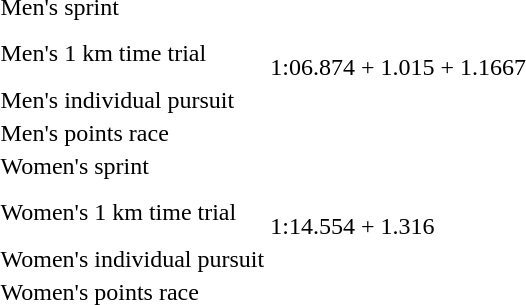<table>
<tr>
<td>Men's sprint</td>
<td></td>
<td></td>
<td></td>
</tr>
<tr>
<td>Men's 1 km time trial</td>
<td><br>1:06.874</td>
<td><br> + 1.015</td>
<td><br> + 1.1667</td>
</tr>
<tr>
<td>Men's individual pursuit</td>
<td></td>
<td></td>
<td></td>
</tr>
<tr>
<td>Men's points race</td>
<td></td>
<td></td>
<td></td>
</tr>
<tr>
<td>Women's sprint</td>
<td></td>
<td></td>
<td></td>
</tr>
<tr>
<td>Women's 1 km time trial</td>
<td><br>1:14.554</td>
<td><br> + 1.316</td>
<td></td>
</tr>
<tr>
<td>Women's individual pursuit</td>
<td></td>
<td></td>
<td></td>
</tr>
<tr>
<td>Women's points race</td>
<td></td>
<td></td>
<td></td>
</tr>
</table>
